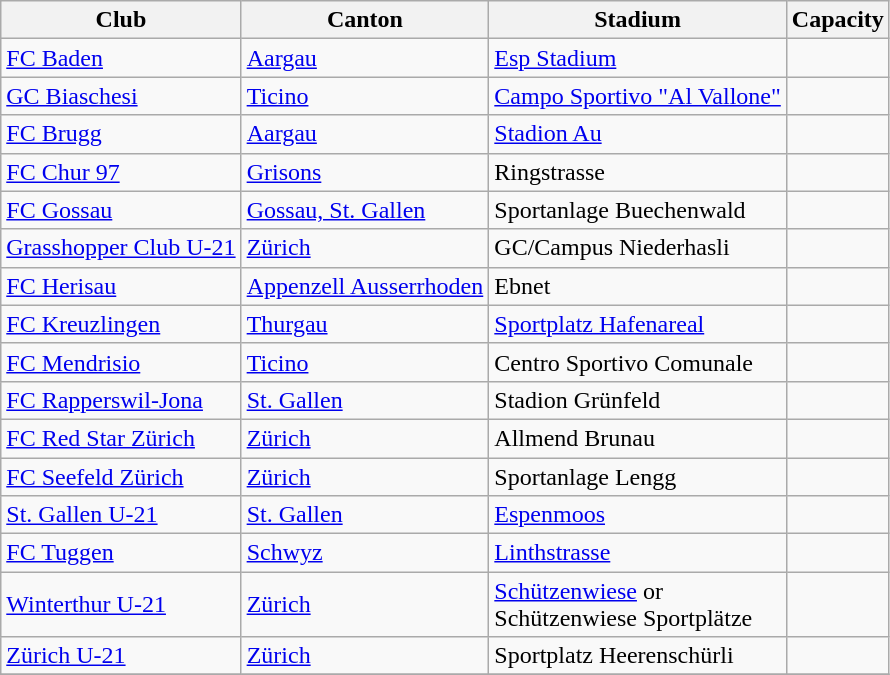<table class="wikitable">
<tr>
<th>Club</th>
<th>Canton</th>
<th>Stadium</th>
<th>Capacity</th>
</tr>
<tr>
<td><a href='#'>FC Baden</a></td>
<td><a href='#'>Aargau</a></td>
<td><a href='#'>Esp Stadium</a></td>
<td></td>
</tr>
<tr>
<td><a href='#'>GC Biaschesi</a></td>
<td><a href='#'>Ticino</a></td>
<td><a href='#'>Campo Sportivo "Al Vallone"</a></td>
<td></td>
</tr>
<tr>
<td><a href='#'>FC Brugg</a></td>
<td><a href='#'>Aargau</a></td>
<td><a href='#'>Stadion Au</a></td>
<td></td>
</tr>
<tr>
<td><a href='#'>FC Chur 97</a></td>
<td><a href='#'>Grisons</a></td>
<td>Ringstrasse</td>
<td></td>
</tr>
<tr>
<td><a href='#'>FC Gossau</a></td>
<td><a href='#'>Gossau, St. Gallen</a></td>
<td>Sportanlage Buechenwald</td>
<td></td>
</tr>
<tr>
<td><a href='#'>Grasshopper Club U-21</a></td>
<td><a href='#'>Zürich</a></td>
<td>GC/Campus Niederhasli</td>
<td></td>
</tr>
<tr>
<td><a href='#'>FC Herisau</a></td>
<td><a href='#'>Appenzell Ausserrhoden</a></td>
<td>Ebnet</td>
<td></td>
</tr>
<tr>
<td><a href='#'>FC Kreuzlingen</a></td>
<td><a href='#'>Thurgau</a></td>
<td><a href='#'>Sportplatz Hafenareal</a></td>
<td></td>
</tr>
<tr>
<td><a href='#'>FC Mendrisio</a></td>
<td><a href='#'>Ticino</a></td>
<td>Centro Sportivo Comunale</td>
<td></td>
</tr>
<tr>
<td><a href='#'>FC Rapperswil-Jona</a></td>
<td><a href='#'>St. Gallen</a></td>
<td>Stadion Grünfeld</td>
<td></td>
</tr>
<tr>
<td><a href='#'>FC Red Star Zürich</a></td>
<td><a href='#'>Zürich</a></td>
<td>Allmend Brunau</td>
<td></td>
</tr>
<tr>
<td><a href='#'>FC Seefeld Zürich</a></td>
<td><a href='#'>Zürich</a></td>
<td>Sportanlage Lengg</td>
<td></td>
</tr>
<tr>
<td><a href='#'>St. Gallen U-21</a></td>
<td><a href='#'>St. Gallen</a></td>
<td><a href='#'>Espenmoos</a></td>
<td></td>
</tr>
<tr>
<td><a href='#'>FC Tuggen</a></td>
<td><a href='#'>Schwyz</a></td>
<td><a href='#'>Linthstrasse</a></td>
<td></td>
</tr>
<tr>
<td><a href='#'>Winterthur U-21</a></td>
<td><a href='#'>Zürich</a></td>
<td><a href='#'>Schützenwiese</a> or<br>Schützenwiese Sportplätze</td>
<td><br></td>
</tr>
<tr>
<td><a href='#'>Zürich U-21</a></td>
<td><a href='#'>Zürich</a></td>
<td>Sportplatz Heerenschürli</td>
<td></td>
</tr>
<tr>
</tr>
</table>
